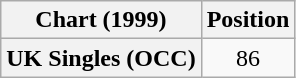<table class="wikitable plainrowheaders" style="text-align:center">
<tr>
<th>Chart (1999)</th>
<th>Position</th>
</tr>
<tr>
<th scope="row">UK Singles (OCC)</th>
<td>86</td>
</tr>
</table>
